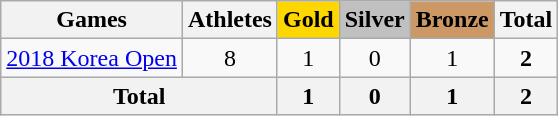<table class="wikitable" style="text-align:center;">
<tr>
<th>Games</th>
<th>Athletes</th>
<td style="background:gold; font-weight:bold;">Gold</td>
<td style="background:silver; font-weight:bold;">Silver</td>
<td style="background:#cc9966; font-weight:bold;">Bronze</td>
<th style="font-weight:bold;">Total</th>
</tr>
<tr>
<td align=left> <a href='#'>2018 Korea Open</a></td>
<td>8</td>
<td>1</td>
<td>0</td>
<td>1</td>
<td><strong>2</strong></td>
</tr>
<tr>
<th colspan=2>Total</th>
<th>1</th>
<th>0</th>
<th>1</th>
<th>2</th>
</tr>
</table>
